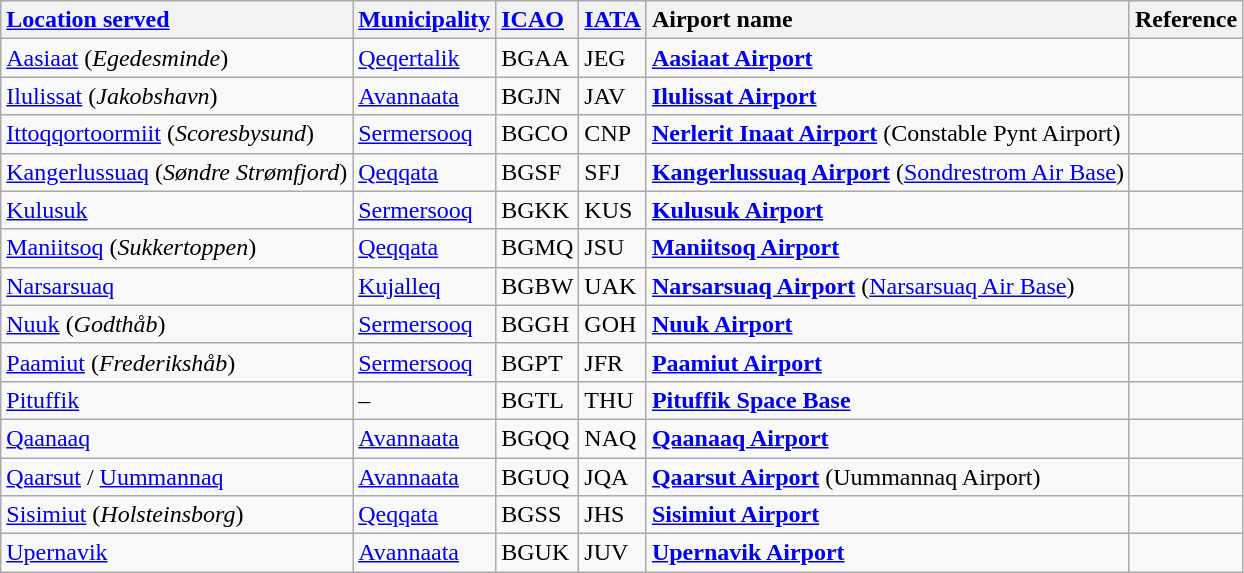<table class="wikitable sortable">
<tr valign=baseline>
<th style="text-align:left; white-space:nowrap;"><a href='#'>Location served</a></th>
<th style="text-align:left;"><a href='#'>Municipality</a></th>
<th style="text-align:left;"><a href='#'>ICAO</a></th>
<th style="text-align:left;"><a href='#'>IATA</a></th>
<th style="text-align:left; white-space:nowrap;">Airport name</th>
<th style="text-align:left;">Reference</th>
</tr>
<tr valign=top>
<td><a href='#'>Aasiaat</a> (<em>Egedesminde</em>)</td>
<td><a href='#'>Qeqertalik</a></td>
<td>BGAA</td>
<td>JEG</td>
<td><strong><a href='#'>Aasiaat Airport</a></strong></td>
<td></td>
</tr>
<tr valign=top>
<td><a href='#'>Ilulissat</a> (<em>Jakobshavn</em>)</td>
<td><a href='#'>Avannaata</a></td>
<td>BGJN</td>
<td>JAV</td>
<td><strong><a href='#'>Ilulissat Airport</a></strong></td>
<td></td>
</tr>
<tr valign=top>
<td><a href='#'>Ittoqqortoormiit</a> (<em>Scoresbysund</em>)</td>
<td><a href='#'>Sermersooq</a></td>
<td>BGCO</td>
<td>CNP</td>
<td><strong><a href='#'>Nerlerit Inaat Airport</a></strong> (Constable Pynt Airport)</td>
<td></td>
</tr>
<tr valign=top>
<td><a href='#'>Kangerlussuaq</a> (<em>Søndre Strømfjord</em>)</td>
<td><a href='#'>Qeqqata</a></td>
<td>BGSF</td>
<td>SFJ</td>
<td><strong><a href='#'>Kangerlussuaq Airport</a></strong> (<a href='#'>Sondrestrom Air Base</a>)</td>
<td></td>
</tr>
<tr valign=top>
<td><a href='#'>Kulusuk</a></td>
<td><a href='#'>Sermersooq</a></td>
<td>BGKK</td>
<td>KUS</td>
<td><strong><a href='#'>Kulusuk Airport</a></strong></td>
<td></td>
</tr>
<tr valign=top>
<td><a href='#'>Maniitsoq</a> (<em>Sukkertoppen</em>)</td>
<td><a href='#'>Qeqqata</a></td>
<td>BGMQ</td>
<td>JSU</td>
<td><strong><a href='#'>Maniitsoq Airport</a></strong></td>
<td></td>
</tr>
<tr valign=top>
<td><a href='#'>Narsarsuaq</a></td>
<td><a href='#'>Kujalleq</a></td>
<td>BGBW</td>
<td>UAK</td>
<td><strong><a href='#'>Narsarsuaq Airport</a></strong> (<a href='#'>Narsarsuaq Air Base</a>)</td>
<td></td>
</tr>
<tr valign=top>
<td><a href='#'>Nuuk</a> (<em>Godthåb</em>)</td>
<td><a href='#'>Sermersooq</a></td>
<td>BGGH</td>
<td>GOH</td>
<td><strong><a href='#'>Nuuk Airport</a></strong></td>
<td></td>
</tr>
<tr valign=top>
<td><a href='#'>Paamiut</a> (<em>Frederikshåb</em>)</td>
<td><a href='#'>Sermersooq</a></td>
<td>BGPT</td>
<td>JFR</td>
<td><strong><a href='#'>Paamiut Airport</a></strong></td>
<td></td>
</tr>
<tr valign=top>
<td><a href='#'>Pituffik</a></td>
<td>–</td>
<td>BGTL</td>
<td>THU</td>
<td><strong><a href='#'>Pituffik Space Base</a></strong></td>
<td></td>
</tr>
<tr valign=top>
<td><a href='#'>Qaanaaq</a></td>
<td><a href='#'>Avannaata</a></td>
<td>BGQQ</td>
<td>NAQ</td>
<td><strong><a href='#'>Qaanaaq Airport</a></strong></td>
<td></td>
</tr>
<tr valign=top>
<td><a href='#'>Qaarsut</a> / <a href='#'>Uummannaq</a></td>
<td><a href='#'>Avannaata</a></td>
<td>BGUQ</td>
<td>JQA</td>
<td><strong><a href='#'>Qaarsut Airport</a></strong> (Uummannaq Airport)</td>
<td></td>
</tr>
<tr valign=top>
<td><a href='#'>Sisimiut</a> (<em>Holsteinsborg</em>)</td>
<td><a href='#'>Qeqqata</a></td>
<td>BGSS</td>
<td>JHS</td>
<td><strong><a href='#'>Sisimiut Airport</a></strong></td>
<td></td>
</tr>
<tr valign=top>
<td><a href='#'>Upernavik</a></td>
<td><a href='#'>Avannaata</a></td>
<td>BGUK</td>
<td>JUV</td>
<td><strong><a href='#'>Upernavik Airport</a></strong></td>
<td></td>
</tr>
</table>
